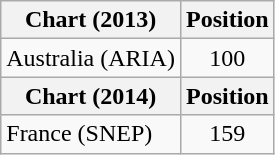<table class="wikitable">
<tr>
<th>Chart (2013)</th>
<th>Position</th>
</tr>
<tr>
<td>Australia (ARIA)</td>
<td style="text-align:center;">100</td>
</tr>
<tr>
<th>Chart (2014)</th>
<th>Position</th>
</tr>
<tr>
<td>France (SNEP)</td>
<td style="text-align:center;">159</td>
</tr>
</table>
